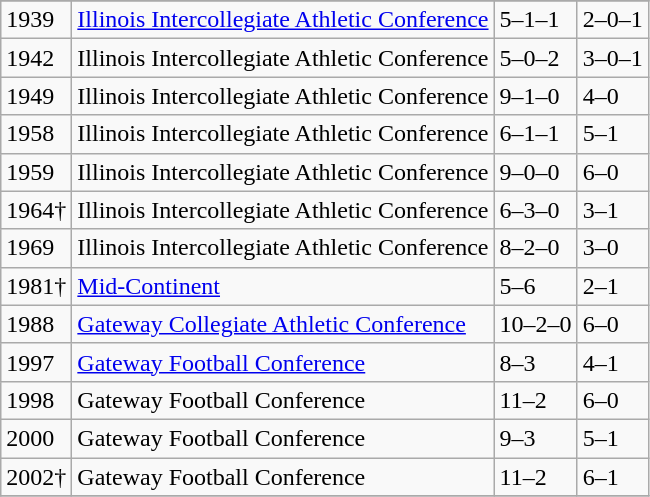<table class="wikitable">
<tr>
</tr>
<tr>
<td>1939</td>
<td><a href='#'>Illinois Intercollegiate Athletic Conference</a></td>
<td>5–1–1</td>
<td>2–0–1</td>
</tr>
<tr>
<td>1942</td>
<td>Illinois Intercollegiate Athletic Conference</td>
<td>5–0–2</td>
<td>3–0–1</td>
</tr>
<tr>
<td>1949</td>
<td>Illinois Intercollegiate Athletic Conference</td>
<td>9–1–0</td>
<td>4–0</td>
</tr>
<tr>
<td>1958</td>
<td>Illinois Intercollegiate Athletic Conference</td>
<td>6–1–1</td>
<td>5–1</td>
</tr>
<tr>
<td>1959</td>
<td>Illinois Intercollegiate Athletic Conference</td>
<td>9–0–0</td>
<td>6–0</td>
</tr>
<tr>
<td>1964†</td>
<td>Illinois Intercollegiate Athletic Conference</td>
<td>6–3–0</td>
<td>3–1</td>
</tr>
<tr>
<td>1969</td>
<td>Illinois Intercollegiate Athletic Conference</td>
<td>8–2–0</td>
<td>3–0</td>
</tr>
<tr>
<td>1981†</td>
<td><a href='#'>Mid-Continent</a></td>
<td>5–6</td>
<td>2–1</td>
</tr>
<tr>
<td>1988</td>
<td><a href='#'>Gateway Collegiate Athletic Conference</a></td>
<td>10–2–0</td>
<td>6–0</td>
</tr>
<tr>
<td>1997</td>
<td><a href='#'>Gateway Football Conference</a></td>
<td>8–3</td>
<td>4–1</td>
</tr>
<tr>
<td>1998</td>
<td>Gateway Football Conference</td>
<td>11–2</td>
<td>6–0</td>
</tr>
<tr>
<td>2000</td>
<td>Gateway Football Conference</td>
<td>9–3</td>
<td>5–1</td>
</tr>
<tr>
<td>2002†</td>
<td>Gateway Football Conference</td>
<td>11–2</td>
<td>6–1</td>
</tr>
<tr>
</tr>
</table>
